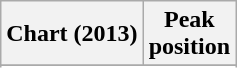<table class="wikitable sortable">
<tr>
<th>Chart (2013)</th>
<th>Peak<br>position</th>
</tr>
<tr>
</tr>
<tr>
</tr>
<tr>
</tr>
<tr>
</tr>
<tr>
</tr>
<tr>
</tr>
<tr>
</tr>
</table>
